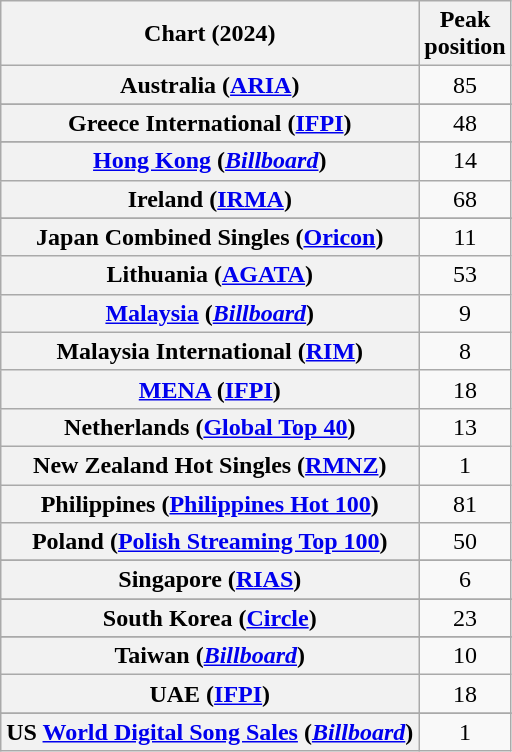<table class="wikitable sortable plainrowheaders" style="text-align:center">
<tr>
<th scope="col">Chart (2024)</th>
<th scope="col">Peak<br>position</th>
</tr>
<tr>
<th scope="row">Australia (<a href='#'>ARIA</a>)</th>
<td>85</td>
</tr>
<tr>
</tr>
<tr>
</tr>
<tr>
</tr>
<tr>
</tr>
<tr>
</tr>
<tr>
<th scope="row">Greece International (<a href='#'>IFPI</a>)</th>
<td>48</td>
</tr>
<tr>
</tr>
<tr>
<th scope="row"><a href='#'>Hong Kong</a> (<em><a href='#'>Billboard</a></em>)</th>
<td>14</td>
</tr>
<tr>
<th scope="row">Ireland (<a href='#'>IRMA</a>)</th>
<td>68</td>
</tr>
<tr>
</tr>
<tr>
<th scope="row">Japan Combined Singles (<a href='#'>Oricon</a>)</th>
<td>11</td>
</tr>
<tr>
<th scope="row">Lithuania (<a href='#'>AGATA</a>)</th>
<td>53</td>
</tr>
<tr>
<th scope="row"><a href='#'>Malaysia</a> (<em><a href='#'>Billboard</a></em>)</th>
<td>9</td>
</tr>
<tr>
<th scope="row">Malaysia International (<a href='#'>RIM</a>)</th>
<td>8</td>
</tr>
<tr>
<th scope="row"><a href='#'>MENA</a> (<a href='#'>IFPI</a>)</th>
<td>18</td>
</tr>
<tr>
<th scope="row">Netherlands (<a href='#'>Global Top 40</a>)</th>
<td>13</td>
</tr>
<tr>
<th scope="row">New Zealand Hot Singles (<a href='#'>RMNZ</a>)</th>
<td>1</td>
</tr>
<tr>
<th scope="row">Philippines (<a href='#'>Philippines Hot 100</a>)</th>
<td>81</td>
</tr>
<tr>
<th scope="row">Poland (<a href='#'>Polish Streaming Top 100</a>)</th>
<td>50</td>
</tr>
<tr>
</tr>
<tr>
<th scope="row">Singapore (<a href='#'>RIAS</a>)</th>
<td>6</td>
</tr>
<tr>
</tr>
<tr>
<th scope="row">South Korea (<a href='#'>Circle</a>)</th>
<td>23</td>
</tr>
<tr>
</tr>
<tr>
<th scope="row">Taiwan (<em><a href='#'>Billboard</a></em>)</th>
<td>10</td>
</tr>
<tr>
<th scope="row">UAE (<a href='#'>IFPI</a>)</th>
<td>18</td>
</tr>
<tr>
</tr>
<tr>
</tr>
<tr>
<th scope="row">US <a href='#'>World Digital Song Sales</a> (<em><a href='#'>Billboard</a></em>)</th>
<td>1</td>
</tr>
</table>
